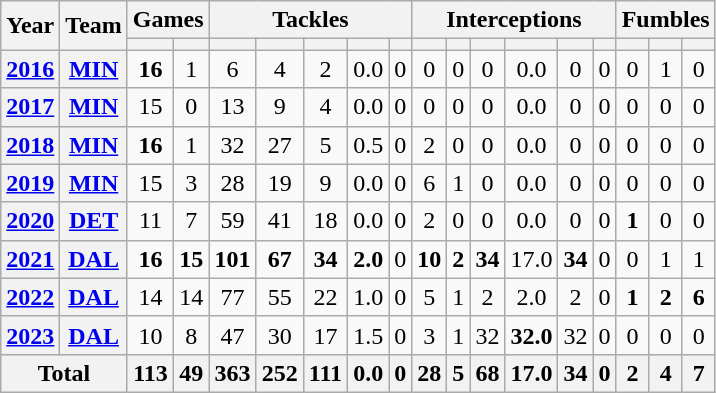<table class="wikitable" style="text-align:center;">
<tr>
<th rowspan="2">Year</th>
<th rowspan="2">Team</th>
<th colspan="2">Games</th>
<th colspan="5">Tackles</th>
<th colspan="6">Interceptions</th>
<th colspan="3">Fumbles</th>
</tr>
<tr>
<th></th>
<th></th>
<th></th>
<th></th>
<th></th>
<th></th>
<th></th>
<th></th>
<th></th>
<th></th>
<th></th>
<th></th>
<th></th>
<th></th>
<th></th>
<th></th>
</tr>
<tr>
<th><a href='#'>2016</a></th>
<th><a href='#'>MIN</a></th>
<td><strong>16</strong></td>
<td>1</td>
<td>6</td>
<td>4</td>
<td>2</td>
<td>0.0</td>
<td>0</td>
<td>0</td>
<td>0</td>
<td>0</td>
<td>0.0</td>
<td>0</td>
<td>0</td>
<td>0</td>
<td>1</td>
<td>0</td>
</tr>
<tr>
<th><a href='#'>2017</a></th>
<th><a href='#'>MIN</a></th>
<td>15</td>
<td>0</td>
<td>13</td>
<td>9</td>
<td>4</td>
<td>0.0</td>
<td>0</td>
<td>0</td>
<td>0</td>
<td>0</td>
<td>0.0</td>
<td>0</td>
<td>0</td>
<td>0</td>
<td>0</td>
<td>0</td>
</tr>
<tr>
<th><a href='#'>2018</a></th>
<th><a href='#'>MIN</a></th>
<td><strong>16</strong></td>
<td>1</td>
<td>32</td>
<td>27</td>
<td>5</td>
<td>0.5</td>
<td>0</td>
<td>2</td>
<td>0</td>
<td>0</td>
<td>0.0</td>
<td>0</td>
<td>0</td>
<td>0</td>
<td>0</td>
<td>0</td>
</tr>
<tr>
<th><a href='#'>2019</a></th>
<th><a href='#'>MIN</a></th>
<td>15</td>
<td>3</td>
<td>28</td>
<td>19</td>
<td>9</td>
<td>0.0</td>
<td>0</td>
<td>6</td>
<td>1</td>
<td>0</td>
<td>0.0</td>
<td>0</td>
<td>0</td>
<td>0</td>
<td>0</td>
<td>0</td>
</tr>
<tr>
<th><a href='#'>2020</a></th>
<th><a href='#'>DET</a></th>
<td>11</td>
<td>7</td>
<td>59</td>
<td>41</td>
<td>18</td>
<td>0.0</td>
<td>0</td>
<td>2</td>
<td>0</td>
<td>0</td>
<td>0.0</td>
<td>0</td>
<td>0</td>
<td><strong>1</strong></td>
<td>0</td>
<td>0</td>
</tr>
<tr>
<th><a href='#'>2021</a></th>
<th><a href='#'>DAL</a></th>
<td><strong>16</strong></td>
<td><strong>15</strong></td>
<td><strong>101</strong></td>
<td><strong>67</strong></td>
<td><strong>34</strong></td>
<td><strong>2.0</strong></td>
<td>0</td>
<td><strong>10</strong></td>
<td><strong>2</strong></td>
<td><strong>34</strong></td>
<td>17.0</td>
<td><strong>34</strong></td>
<td>0</td>
<td>0</td>
<td>1</td>
<td>1</td>
</tr>
<tr>
<th><a href='#'>2022</a></th>
<th><a href='#'>DAL</a></th>
<td>14</td>
<td>14</td>
<td>77</td>
<td>55</td>
<td>22</td>
<td>1.0</td>
<td>0</td>
<td>5</td>
<td>1</td>
<td>2</td>
<td>2.0</td>
<td>2</td>
<td>0</td>
<td><strong>1</strong></td>
<td><strong>2</strong></td>
<td><strong>6</strong></td>
</tr>
<tr>
<th><a href='#'>2023</a></th>
<th><a href='#'>DAL</a></th>
<td>10</td>
<td>8</td>
<td>47</td>
<td>30</td>
<td>17</td>
<td>1.5</td>
<td>0</td>
<td>3</td>
<td>1</td>
<td>32</td>
<td><strong>32.0</strong></td>
<td>32</td>
<td>0</td>
<td>0</td>
<td>0</td>
<td>0</td>
</tr>
<tr>
<th colspan="2">Total</th>
<th>113</th>
<th>49</th>
<th>363</th>
<th>252</th>
<th>111</th>
<th>0.0</th>
<th>0</th>
<th>28</th>
<th>5</th>
<th>68</th>
<th>17.0</th>
<th>34</th>
<th>0</th>
<th>2</th>
<th>4</th>
<th>7</th>
</tr>
</table>
